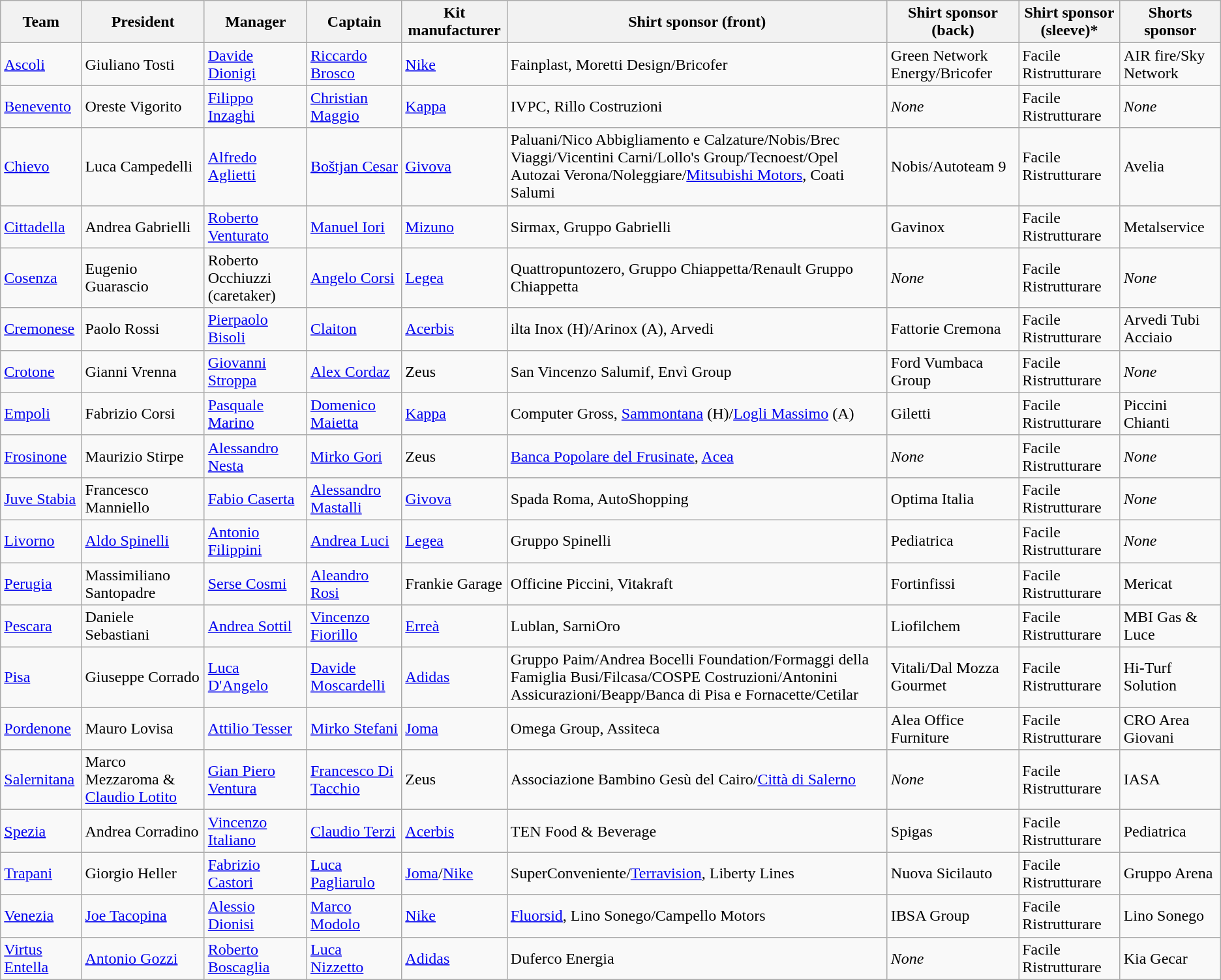<table class="wikitable sortable">
<tr>
<th>Team</th>
<th>President</th>
<th>Manager</th>
<th>Captain</th>
<th>Kit manufacturer</th>
<th>Shirt sponsor (front)</th>
<th>Shirt sponsor (back)</th>
<th>Shirt sponsor (sleeve)*</th>
<th>Shorts sponsor</th>
</tr>
<tr>
<td><a href='#'>Ascoli</a></td>
<td> Giuliano Tosti</td>
<td> <a href='#'>Davide Dionigi</a></td>
<td> <a href='#'>Riccardo Brosco</a></td>
<td><a href='#'>Nike</a></td>
<td>Fainplast, Moretti Design/Bricofer</td>
<td>Green Network Energy/Bricofer</td>
<td>Facile Ristrutturare</td>
<td>AIR fire/Sky Network</td>
</tr>
<tr>
<td><a href='#'>Benevento</a></td>
<td> Oreste Vigorito</td>
<td> <a href='#'>Filippo Inzaghi</a></td>
<td> <a href='#'>Christian Maggio</a></td>
<td><a href='#'>Kappa</a></td>
<td>IVPC, Rillo Costruzioni</td>
<td><em>None</em></td>
<td>Facile Ristrutturare</td>
<td><em>None</em></td>
</tr>
<tr>
<td><a href='#'>Chievo</a></td>
<td> Luca Campedelli</td>
<td> <a href='#'>Alfredo Aglietti</a></td>
<td> <a href='#'>Boštjan Cesar</a></td>
<td><a href='#'>Givova</a></td>
<td>Paluani/Nico Abbigliamento e Calzature/Nobis/Brec Viaggi/Vicentini Carni/Lollo's Group/Tecnoest/Opel Autozai Verona/Noleggiare/<a href='#'>Mitsubishi Motors</a>, Coati Salumi</td>
<td>Nobis/Autoteam 9</td>
<td>Facile Ristrutturare</td>
<td>Avelia</td>
</tr>
<tr>
<td><a href='#'>Cittadella</a></td>
<td> Andrea Gabrielli</td>
<td> <a href='#'>Roberto Venturato</a></td>
<td> <a href='#'>Manuel Iori</a></td>
<td><a href='#'>Mizuno</a></td>
<td>Sirmax, Gruppo Gabrielli</td>
<td>Gavinox</td>
<td>Facile Ristrutturare</td>
<td>Metalservice</td>
</tr>
<tr>
<td><a href='#'>Cosenza</a></td>
<td> Eugenio Guarascio</td>
<td> Roberto Occhiuzzi (caretaker)</td>
<td> <a href='#'>Angelo Corsi</a></td>
<td><a href='#'>Legea</a></td>
<td>Quattropuntozero, Gruppo Chiappetta/Renault Gruppo Chiappetta</td>
<td><em>None</em></td>
<td>Facile Ristrutturare</td>
<td><em>None</em></td>
</tr>
<tr>
<td><a href='#'>Cremonese</a></td>
<td> Paolo Rossi</td>
<td> <a href='#'>Pierpaolo Bisoli</a></td>
<td> <a href='#'>Claiton</a></td>
<td><a href='#'>Acerbis</a></td>
<td>ilta Inox (H)/Arinox (A), Arvedi</td>
<td>Fattorie Cremona</td>
<td>Facile Ristrutturare</td>
<td>Arvedi Tubi Acciaio</td>
</tr>
<tr>
<td><a href='#'>Crotone</a></td>
<td> Gianni Vrenna</td>
<td> <a href='#'>Giovanni Stroppa</a></td>
<td> <a href='#'>Alex Cordaz</a></td>
<td>Zeus</td>
<td>San Vincenzo Salumif, Envì Group</td>
<td>Ford Vumbaca Group</td>
<td>Facile Ristrutturare</td>
<td><em>None</em></td>
</tr>
<tr>
<td><a href='#'>Empoli</a></td>
<td> Fabrizio Corsi</td>
<td> <a href='#'>Pasquale Marino</a></td>
<td> <a href='#'>Domenico Maietta</a></td>
<td><a href='#'>Kappa</a></td>
<td>Computer Gross, <a href='#'>Sammontana</a> (H)/<a href='#'>Logli Massimo</a> (A)</td>
<td>Giletti</td>
<td>Facile Ristrutturare</td>
<td>Piccini Chianti</td>
</tr>
<tr>
<td><a href='#'>Frosinone</a></td>
<td> Maurizio Stirpe</td>
<td> <a href='#'>Alessandro Nesta</a></td>
<td> <a href='#'>Mirko Gori</a></td>
<td>Zeus</td>
<td><a href='#'>Banca Popolare del Frusinate</a>, <a href='#'>Acea</a></td>
<td><em>None</em></td>
<td>Facile Ristrutturare</td>
<td><em>None</em></td>
</tr>
<tr>
<td><a href='#'>Juve Stabia</a></td>
<td> Francesco Manniello</td>
<td> <a href='#'>Fabio Caserta</a></td>
<td> <a href='#'>Alessandro Mastalli</a></td>
<td><a href='#'>Givova</a></td>
<td>Spada Roma, AutoShopping</td>
<td>Optima Italia</td>
<td>Facile Ristrutturare</td>
<td><em>None</em></td>
</tr>
<tr>
<td><a href='#'>Livorno</a></td>
<td> <a href='#'>Aldo Spinelli</a></td>
<td> <a href='#'>Antonio Filippini</a></td>
<td> <a href='#'>Andrea Luci</a></td>
<td><a href='#'>Legea</a></td>
<td>Gruppo Spinelli</td>
<td>Pediatrica</td>
<td>Facile Ristrutturare</td>
<td><em>None</em></td>
</tr>
<tr>
<td><a href='#'>Perugia</a></td>
<td> Massimiliano Santopadre</td>
<td> <a href='#'>Serse Cosmi</a></td>
<td> <a href='#'>Aleandro Rosi</a></td>
<td>Frankie Garage</td>
<td>Officine Piccini, Vitakraft</td>
<td>Fortinfissi</td>
<td>Facile Ristrutturare</td>
<td>Mericat</td>
</tr>
<tr>
<td><a href='#'>Pescara</a></td>
<td> Daniele Sebastiani</td>
<td> <a href='#'>Andrea Sottil</a></td>
<td> <a href='#'>Vincenzo Fiorillo</a></td>
<td><a href='#'>Erreà</a></td>
<td>Lublan, SarniOro</td>
<td>Liofilchem</td>
<td>Facile Ristrutturare</td>
<td>MBI Gas & Luce</td>
</tr>
<tr>
<td><a href='#'>Pisa</a></td>
<td> Giuseppe Corrado</td>
<td> <a href='#'>Luca D'Angelo</a></td>
<td> <a href='#'>Davide Moscardelli</a></td>
<td><a href='#'>Adidas</a></td>
<td>Gruppo Paim/Andrea Bocelli Foundation/Formaggi della Famiglia Busi/Filcasa/COSPE Costruzioni/Antonini Assicurazioni/Beapp/Banca di Pisa e Fornacette/Cetilar</td>
<td>Vitali/Dal Mozza Gourmet</td>
<td>Facile Ristrutturare</td>
<td>Hi-Turf Solution</td>
</tr>
<tr>
<td><a href='#'>Pordenone</a></td>
<td> Mauro Lovisa</td>
<td> <a href='#'>Attilio Tesser</a></td>
<td> <a href='#'>Mirko Stefani</a></td>
<td><a href='#'>Joma</a></td>
<td>Omega Group, Assiteca</td>
<td>Alea Office Furniture</td>
<td>Facile Ristrutturare</td>
<td>CRO Area Giovani</td>
</tr>
<tr>
<td><a href='#'>Salernitana</a></td>
<td> Marco Mezzaroma &  <a href='#'>Claudio Lotito</a></td>
<td> <a href='#'>Gian Piero Ventura</a></td>
<td> <a href='#'>Francesco Di Tacchio</a></td>
<td>Zeus</td>
<td>Associazione Bambino Gesù del Cairo/<a href='#'>Città di Salerno</a></td>
<td><em>None</em></td>
<td>Facile Ristrutturare</td>
<td>IASA</td>
</tr>
<tr>
<td><a href='#'>Spezia</a></td>
<td> Andrea Corradino</td>
<td> <a href='#'>Vincenzo Italiano</a></td>
<td> <a href='#'>Claudio Terzi</a></td>
<td><a href='#'>Acerbis</a></td>
<td>TEN Food & Beverage</td>
<td>Spigas</td>
<td>Facile Ristrutturare</td>
<td>Pediatrica</td>
</tr>
<tr>
<td><a href='#'>Trapani</a></td>
<td> Giorgio Heller</td>
<td> <a href='#'>Fabrizio Castori</a></td>
<td> <a href='#'>Luca Pagliarulo</a></td>
<td><a href='#'>Joma</a>/<a href='#'>Nike</a></td>
<td>SuperConveniente/<a href='#'>Terravision</a>, Liberty Lines</td>
<td>Nuova Sicilauto</td>
<td>Facile Ristrutturare</td>
<td>Gruppo Arena</td>
</tr>
<tr>
<td><a href='#'>Venezia</a></td>
<td> <a href='#'>Joe Tacopina</a></td>
<td> <a href='#'>Alessio Dionisi</a></td>
<td> <a href='#'>Marco Modolo</a></td>
<td><a href='#'>Nike</a></td>
<td><a href='#'>Fluorsid</a>, Lino Sonego/Campello Motors</td>
<td>IBSA Group</td>
<td>Facile Ristrutturare</td>
<td>Lino Sonego</td>
</tr>
<tr>
<td><a href='#'>Virtus Entella</a></td>
<td> <a href='#'>Antonio Gozzi</a></td>
<td> <a href='#'>Roberto Boscaglia</a></td>
<td> <a href='#'>Luca Nizzetto</a></td>
<td><a href='#'>Adidas</a></td>
<td>Duferco Energia</td>
<td><em>None</em></td>
<td>Facile Ristrutturare</td>
<td>Kia Gecar</td>
</tr>
</table>
